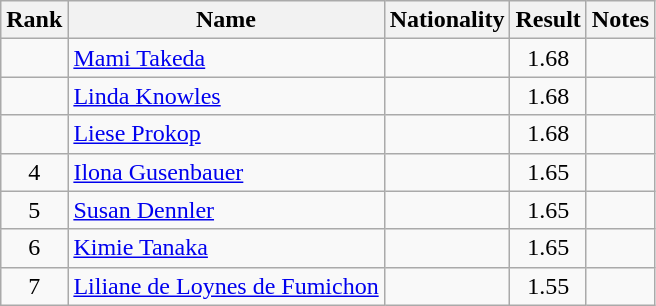<table class="wikitable sortable" style="text-align:center">
<tr>
<th>Rank</th>
<th>Name</th>
<th>Nationality</th>
<th>Result</th>
<th>Notes</th>
</tr>
<tr>
<td></td>
<td align=left><a href='#'>Mami Takeda</a></td>
<td align=left></td>
<td>1.68</td>
<td></td>
</tr>
<tr>
<td></td>
<td align=left><a href='#'>Linda Knowles</a></td>
<td align=left></td>
<td>1.68</td>
<td></td>
</tr>
<tr>
<td></td>
<td align=left><a href='#'>Liese Prokop</a></td>
<td align=left></td>
<td>1.68</td>
<td></td>
</tr>
<tr>
<td>4</td>
<td align=left><a href='#'>Ilona Gusenbauer</a></td>
<td align=left></td>
<td>1.65</td>
<td></td>
</tr>
<tr>
<td>5</td>
<td align=left><a href='#'>Susan Dennler</a></td>
<td align=left></td>
<td>1.65</td>
<td></td>
</tr>
<tr>
<td>6</td>
<td align=left><a href='#'>Kimie Tanaka</a></td>
<td align=left></td>
<td>1.65</td>
<td></td>
</tr>
<tr>
<td>7</td>
<td align=left><a href='#'>Liliane de Loynes de Fumichon</a></td>
<td align=left></td>
<td>1.55</td>
<td></td>
</tr>
</table>
